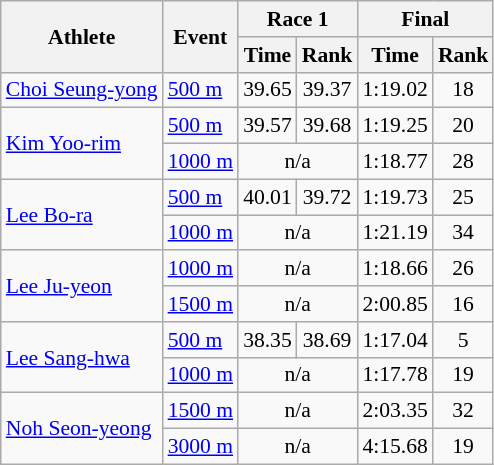<table class="wikitable" style="font-size:90%">
<tr>
<th rowspan="2">Athlete</th>
<th rowspan="2">Event</th>
<th colspan="2">Race 1</th>
<th colspan="2">Final</th>
</tr>
<tr>
<th>Time</th>
<th>Rank</th>
<th>Time</th>
<th>Rank</th>
</tr>
<tr>
<td><a href='#'>Choi Seung-yong</a></td>
<td><a href='#'>500 m</a></td>
<td align="center">39.65</td>
<td align="center">39.37</td>
<td align="center">1:19.02</td>
<td align="center">18</td>
</tr>
<tr>
<td rowspan=2><a href='#'>Kim Yoo-rim</a></td>
<td><a href='#'>500 m</a></td>
<td align="center">39.57</td>
<td align="center">39.68</td>
<td align="center">1:19.25</td>
<td align="center">20</td>
</tr>
<tr>
<td><a href='#'>1000 m</a></td>
<td colspan=2 align="center">n/a</td>
<td align="center">1:18.77</td>
<td align="center">28</td>
</tr>
<tr>
<td rowspan=2><a href='#'>Lee Bo-ra</a></td>
<td><a href='#'>500 m</a></td>
<td align="center">40.01</td>
<td align="center">39.72</td>
<td align="center">1:19.73</td>
<td align="center">25</td>
</tr>
<tr>
<td><a href='#'>1000 m</a></td>
<td colspan=2 align="center">n/a</td>
<td align="center">1:21.19</td>
<td align="center">34</td>
</tr>
<tr>
<td rowspan=2><a href='#'>Lee Ju-yeon</a></td>
<td><a href='#'>1000 m</a></td>
<td colspan=2 align="center">n/a</td>
<td align="center">1:18.66</td>
<td align="center">26</td>
</tr>
<tr>
<td><a href='#'>1500 m</a></td>
<td colspan=2 align="center">n/a</td>
<td align="center">2:00.85</td>
<td align="center">16</td>
</tr>
<tr>
<td rowspan=2><a href='#'>Lee Sang-hwa</a></td>
<td><a href='#'>500 m</a></td>
<td align="center">38.35</td>
<td align="center">38.69</td>
<td align="center">1:17.04</td>
<td align="center">5</td>
</tr>
<tr>
<td><a href='#'>1000 m</a></td>
<td colspan=2 align="center">n/a</td>
<td align="center">1:17.78</td>
<td align="center">19</td>
</tr>
<tr>
<td rowspan=2><a href='#'>Noh Seon-yeong</a></td>
<td><a href='#'>1500 m</a></td>
<td colspan=2 align="center">n/a</td>
<td align="center">2:03.35</td>
<td align="center">32</td>
</tr>
<tr>
<td><a href='#'>3000 m</a></td>
<td colspan=2 align="center">n/a</td>
<td align="center">4:15.68</td>
<td align="center">19</td>
</tr>
</table>
